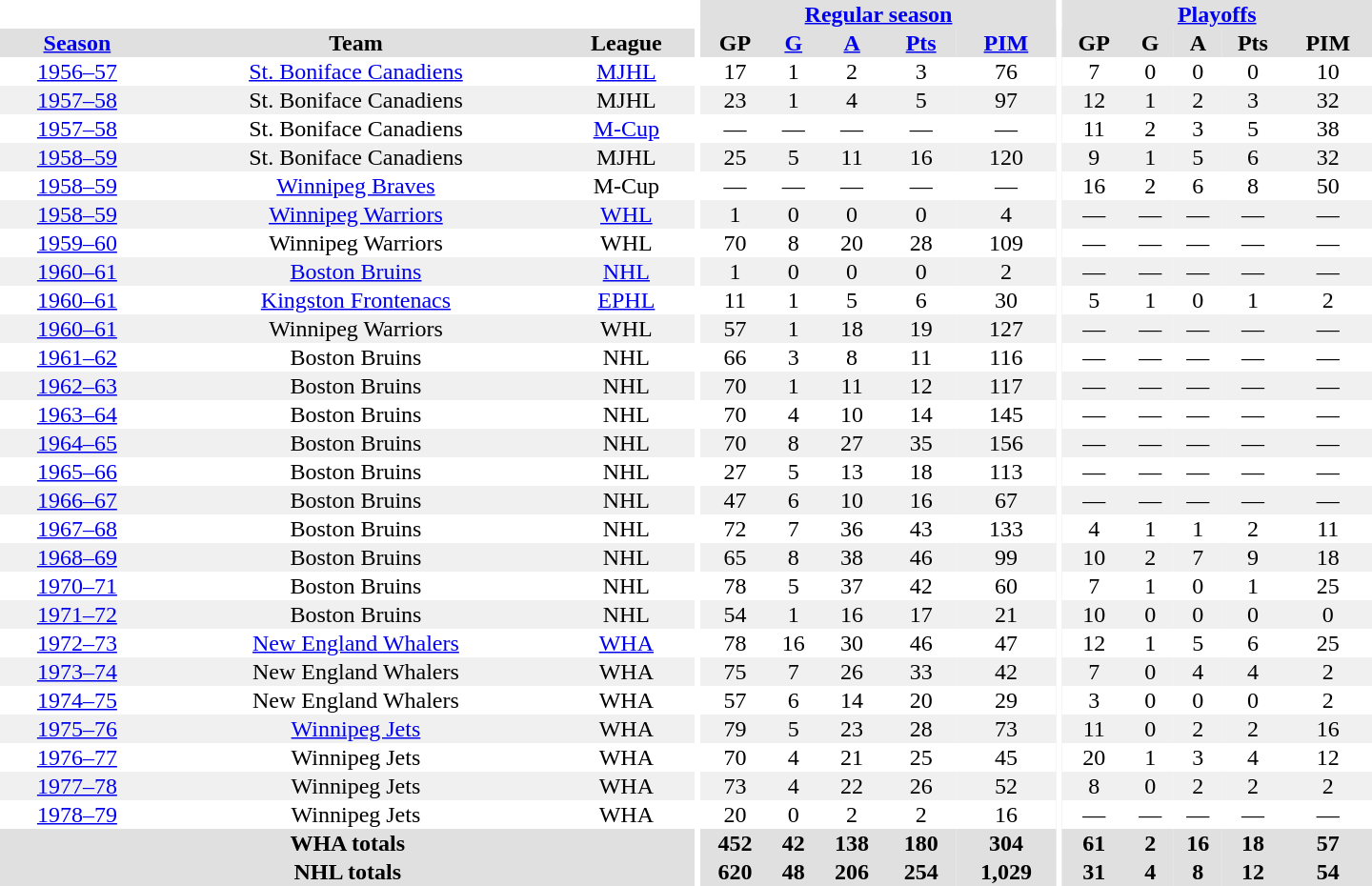<table border="0" cellpadding="1" cellspacing="0" style="text-align:center; width:60em">
<tr bgcolor="#e0e0e0">
<th colspan="3" bgcolor="#ffffff"></th>
<th rowspan="100" bgcolor="#ffffff"></th>
<th colspan="5"><a href='#'>Regular season</a></th>
<th rowspan="100" bgcolor="#ffffff"></th>
<th colspan="5"><a href='#'>Playoffs</a></th>
</tr>
<tr bgcolor="#e0e0e0">
<th><a href='#'>Season</a></th>
<th>Team</th>
<th>League</th>
<th>GP</th>
<th><a href='#'>G</a></th>
<th><a href='#'>A</a></th>
<th><a href='#'>Pts</a></th>
<th><a href='#'>PIM</a></th>
<th>GP</th>
<th>G</th>
<th>A</th>
<th>Pts</th>
<th>PIM</th>
</tr>
<tr>
<td><a href='#'>1956–57</a></td>
<td><a href='#'>St. Boniface Canadiens</a></td>
<td><a href='#'>MJHL</a></td>
<td>17</td>
<td>1</td>
<td>2</td>
<td>3</td>
<td>76</td>
<td>7</td>
<td>0</td>
<td>0</td>
<td>0</td>
<td>10</td>
</tr>
<tr bgcolor="#f0f0f0">
<td><a href='#'>1957–58</a></td>
<td>St. Boniface Canadiens</td>
<td>MJHL</td>
<td>23</td>
<td>1</td>
<td>4</td>
<td>5</td>
<td>97</td>
<td>12</td>
<td>1</td>
<td>2</td>
<td>3</td>
<td>32</td>
</tr>
<tr>
<td><a href='#'>1957–58</a></td>
<td>St. Boniface Canadiens</td>
<td><a href='#'>M-Cup</a></td>
<td>—</td>
<td>—</td>
<td>—</td>
<td>—</td>
<td>—</td>
<td>11</td>
<td>2</td>
<td>3</td>
<td>5</td>
<td>38</td>
</tr>
<tr bgcolor="#f0f0f0">
<td><a href='#'>1958–59</a></td>
<td>St. Boniface Canadiens</td>
<td>MJHL</td>
<td>25</td>
<td>5</td>
<td>11</td>
<td>16</td>
<td>120</td>
<td>9</td>
<td>1</td>
<td>5</td>
<td>6</td>
<td>32</td>
</tr>
<tr>
<td><a href='#'>1958–59</a></td>
<td><a href='#'>Winnipeg Braves</a></td>
<td>M-Cup</td>
<td>—</td>
<td>—</td>
<td>—</td>
<td>—</td>
<td>—</td>
<td>16</td>
<td>2</td>
<td>6</td>
<td>8</td>
<td>50</td>
</tr>
<tr bgcolor="#f0f0f0">
<td><a href='#'>1958–59</a></td>
<td><a href='#'>Winnipeg Warriors</a></td>
<td><a href='#'>WHL</a></td>
<td>1</td>
<td>0</td>
<td>0</td>
<td>0</td>
<td>4</td>
<td>—</td>
<td>—</td>
<td>—</td>
<td>—</td>
<td>—</td>
</tr>
<tr>
<td><a href='#'>1959–60</a></td>
<td>Winnipeg Warriors</td>
<td>WHL</td>
<td>70</td>
<td>8</td>
<td>20</td>
<td>28</td>
<td>109</td>
<td>—</td>
<td>—</td>
<td>—</td>
<td>—</td>
<td>—</td>
</tr>
<tr bgcolor="#f0f0f0">
<td><a href='#'>1960–61</a></td>
<td><a href='#'>Boston Bruins</a></td>
<td><a href='#'>NHL</a></td>
<td>1</td>
<td>0</td>
<td>0</td>
<td>0</td>
<td>2</td>
<td>—</td>
<td>—</td>
<td>—</td>
<td>—</td>
<td>—</td>
</tr>
<tr>
<td><a href='#'>1960–61</a></td>
<td><a href='#'>Kingston Frontenacs</a></td>
<td><a href='#'>EPHL</a></td>
<td>11</td>
<td>1</td>
<td>5</td>
<td>6</td>
<td>30</td>
<td>5</td>
<td>1</td>
<td>0</td>
<td>1</td>
<td>2</td>
</tr>
<tr bgcolor="#f0f0f0">
<td><a href='#'>1960–61</a></td>
<td>Winnipeg Warriors</td>
<td>WHL</td>
<td>57</td>
<td>1</td>
<td>18</td>
<td>19</td>
<td>127</td>
<td>—</td>
<td>—</td>
<td>—</td>
<td>—</td>
<td>—</td>
</tr>
<tr>
<td><a href='#'>1961–62</a></td>
<td>Boston Bruins</td>
<td>NHL</td>
<td>66</td>
<td>3</td>
<td>8</td>
<td>11</td>
<td>116</td>
<td>—</td>
<td>—</td>
<td>—</td>
<td>—</td>
<td>—</td>
</tr>
<tr bgcolor="#f0f0f0">
<td><a href='#'>1962–63</a></td>
<td>Boston Bruins</td>
<td>NHL</td>
<td>70</td>
<td>1</td>
<td>11</td>
<td>12</td>
<td>117</td>
<td>—</td>
<td>—</td>
<td>—</td>
<td>—</td>
<td>—</td>
</tr>
<tr>
<td><a href='#'>1963–64</a></td>
<td>Boston Bruins</td>
<td>NHL</td>
<td>70</td>
<td>4</td>
<td>10</td>
<td>14</td>
<td>145</td>
<td>—</td>
<td>—</td>
<td>—</td>
<td>—</td>
<td>—</td>
</tr>
<tr bgcolor="#f0f0f0">
<td><a href='#'>1964–65</a></td>
<td>Boston Bruins</td>
<td>NHL</td>
<td>70</td>
<td>8</td>
<td>27</td>
<td>35</td>
<td>156</td>
<td>—</td>
<td>—</td>
<td>—</td>
<td>—</td>
<td>—</td>
</tr>
<tr>
<td><a href='#'>1965–66</a></td>
<td>Boston Bruins</td>
<td>NHL</td>
<td>27</td>
<td>5</td>
<td>13</td>
<td>18</td>
<td>113</td>
<td>—</td>
<td>—</td>
<td>—</td>
<td>—</td>
<td>—</td>
</tr>
<tr bgcolor="#f0f0f0">
<td><a href='#'>1966–67</a></td>
<td>Boston Bruins</td>
<td>NHL</td>
<td>47</td>
<td>6</td>
<td>10</td>
<td>16</td>
<td>67</td>
<td>—</td>
<td>—</td>
<td>—</td>
<td>—</td>
<td>—</td>
</tr>
<tr>
<td><a href='#'>1967–68</a></td>
<td>Boston Bruins</td>
<td>NHL</td>
<td>72</td>
<td>7</td>
<td>36</td>
<td>43</td>
<td>133</td>
<td>4</td>
<td>1</td>
<td>1</td>
<td>2</td>
<td>11</td>
</tr>
<tr bgcolor="#f0f0f0">
<td><a href='#'>1968–69</a></td>
<td>Boston Bruins</td>
<td>NHL</td>
<td>65</td>
<td>8</td>
<td>38</td>
<td>46</td>
<td>99</td>
<td>10</td>
<td>2</td>
<td>7</td>
<td>9</td>
<td>18</td>
</tr>
<tr>
<td><a href='#'>1970–71</a></td>
<td>Boston Bruins</td>
<td>NHL</td>
<td>78</td>
<td>5</td>
<td>37</td>
<td>42</td>
<td>60</td>
<td>7</td>
<td>1</td>
<td>0</td>
<td>1</td>
<td>25</td>
</tr>
<tr bgcolor="#f0f0f0">
<td><a href='#'>1971–72</a></td>
<td>Boston Bruins</td>
<td>NHL</td>
<td>54</td>
<td>1</td>
<td>16</td>
<td>17</td>
<td>21</td>
<td>10</td>
<td>0</td>
<td>0</td>
<td>0</td>
<td>0</td>
</tr>
<tr>
<td><a href='#'>1972–73</a></td>
<td><a href='#'>New England Whalers</a></td>
<td><a href='#'>WHA</a></td>
<td>78</td>
<td>16</td>
<td>30</td>
<td>46</td>
<td>47</td>
<td>12</td>
<td>1</td>
<td>5</td>
<td>6</td>
<td>25</td>
</tr>
<tr bgcolor="#f0f0f0">
<td><a href='#'>1973–74</a></td>
<td>New England Whalers</td>
<td>WHA</td>
<td>75</td>
<td>7</td>
<td>26</td>
<td>33</td>
<td>42</td>
<td>7</td>
<td>0</td>
<td>4</td>
<td>4</td>
<td>2</td>
</tr>
<tr>
<td><a href='#'>1974–75</a></td>
<td>New England Whalers</td>
<td>WHA</td>
<td>57</td>
<td>6</td>
<td>14</td>
<td>20</td>
<td>29</td>
<td>3</td>
<td>0</td>
<td>0</td>
<td>0</td>
<td>2</td>
</tr>
<tr bgcolor="#f0f0f0">
<td><a href='#'>1975–76</a></td>
<td><a href='#'>Winnipeg Jets</a></td>
<td>WHA</td>
<td>79</td>
<td>5</td>
<td>23</td>
<td>28</td>
<td>73</td>
<td>11</td>
<td>0</td>
<td>2</td>
<td>2</td>
<td>16</td>
</tr>
<tr>
<td><a href='#'>1976–77</a></td>
<td>Winnipeg Jets</td>
<td>WHA</td>
<td>70</td>
<td>4</td>
<td>21</td>
<td>25</td>
<td>45</td>
<td>20</td>
<td>1</td>
<td>3</td>
<td>4</td>
<td>12</td>
</tr>
<tr bgcolor="#f0f0f0">
<td><a href='#'>1977–78</a></td>
<td>Winnipeg Jets</td>
<td>WHA</td>
<td>73</td>
<td>4</td>
<td>22</td>
<td>26</td>
<td>52</td>
<td>8</td>
<td>0</td>
<td>2</td>
<td>2</td>
<td>2</td>
</tr>
<tr>
<td><a href='#'>1978–79</a></td>
<td>Winnipeg Jets</td>
<td>WHA</td>
<td>20</td>
<td>0</td>
<td>2</td>
<td>2</td>
<td>16</td>
<td>—</td>
<td>—</td>
<td>—</td>
<td>—</td>
<td>—</td>
</tr>
<tr bgcolor="#e0e0e0">
<th colspan="3">WHA totals</th>
<th>452</th>
<th>42</th>
<th>138</th>
<th>180</th>
<th>304</th>
<th>61</th>
<th>2</th>
<th>16</th>
<th>18</th>
<th>57</th>
</tr>
<tr bgcolor="#e0e0e0">
<th colspan="3">NHL totals</th>
<th>620</th>
<th>48</th>
<th>206</th>
<th>254</th>
<th>1,029</th>
<th>31</th>
<th>4</th>
<th>8</th>
<th>12</th>
<th>54</th>
</tr>
</table>
